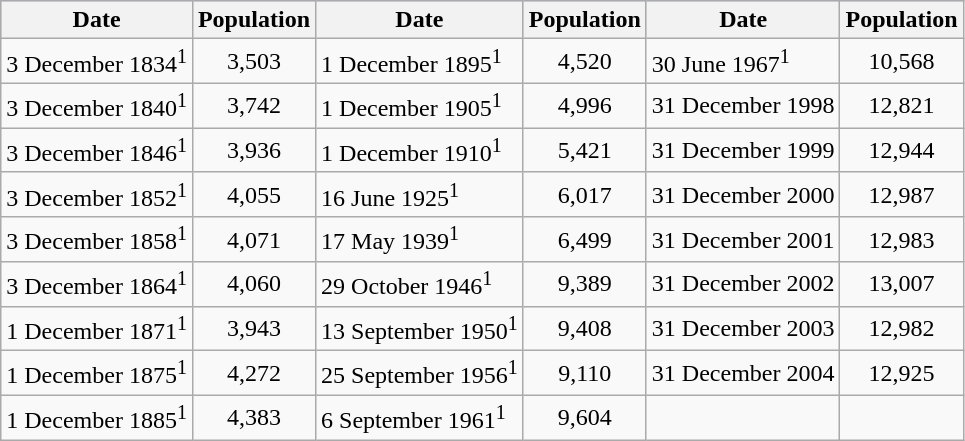<table class="wikitable" border=1>
<tr ---- bgcolor="#ACCEED">
<th>Date</th>
<th>Population</th>
<th>Date</th>
<th>Population</th>
<th>Date</th>
<th>Population</th>
</tr>
<tr>
<td>3 December 1834<sup>1</sup></td>
<td align="center">3,503</td>
<td>1 December 1895<sup>1</sup></td>
<td align="center">4,520</td>
<td>30 June 1967<sup>1</sup></td>
<td align="center">10,568</td>
</tr>
<tr>
<td>3 December 1840<sup>1</sup></td>
<td align="center">3,742</td>
<td>1 December 1905<sup>1</sup></td>
<td align="center">4,996</td>
<td>31 December 1998</td>
<td align="center">12,821</td>
</tr>
<tr>
<td>3 December 1846<sup>1</sup></td>
<td align="center">3,936</td>
<td>1 December 1910<sup>1</sup></td>
<td align="center">5,421</td>
<td>31 December 1999</td>
<td align="center">12,944</td>
</tr>
<tr>
<td>3 December 1852<sup>1</sup></td>
<td align="center">4,055</td>
<td>16 June 1925<sup>1</sup></td>
<td align="center">6,017</td>
<td>31 December 2000</td>
<td align="center">12,987</td>
</tr>
<tr>
<td>3 December 1858<sup>1</sup></td>
<td align="center">4,071</td>
<td>17 May 1939<sup>1</sup></td>
<td align="center">6,499</td>
<td>31 December 2001</td>
<td align="center">12,983</td>
</tr>
<tr>
<td>3 December 1864<sup>1</sup></td>
<td align="center">4,060</td>
<td>29 October 1946<sup>1</sup></td>
<td align="center">9,389</td>
<td>31 December 2002</td>
<td align="center">13,007</td>
</tr>
<tr>
<td>1 December 1871<sup>1</sup></td>
<td align="center">3,943</td>
<td>13 September 1950<sup>1</sup></td>
<td align="center">9,408</td>
<td>31 December 2003</td>
<td align="center">12,982</td>
</tr>
<tr>
<td>1 December 1875<sup>1</sup></td>
<td align="center">4,272</td>
<td>25 September 1956<sup>1</sup></td>
<td align="center">9,110</td>
<td>31 December 2004</td>
<td align="center">12,925</td>
</tr>
<tr>
<td>1 December 1885<sup>1</sup></td>
<td align="center">4,383</td>
<td>6 September 1961<sup>1</sup></td>
<td align="center">9,604</td>
<td></td>
<td align="center"></td>
</tr>
</table>
